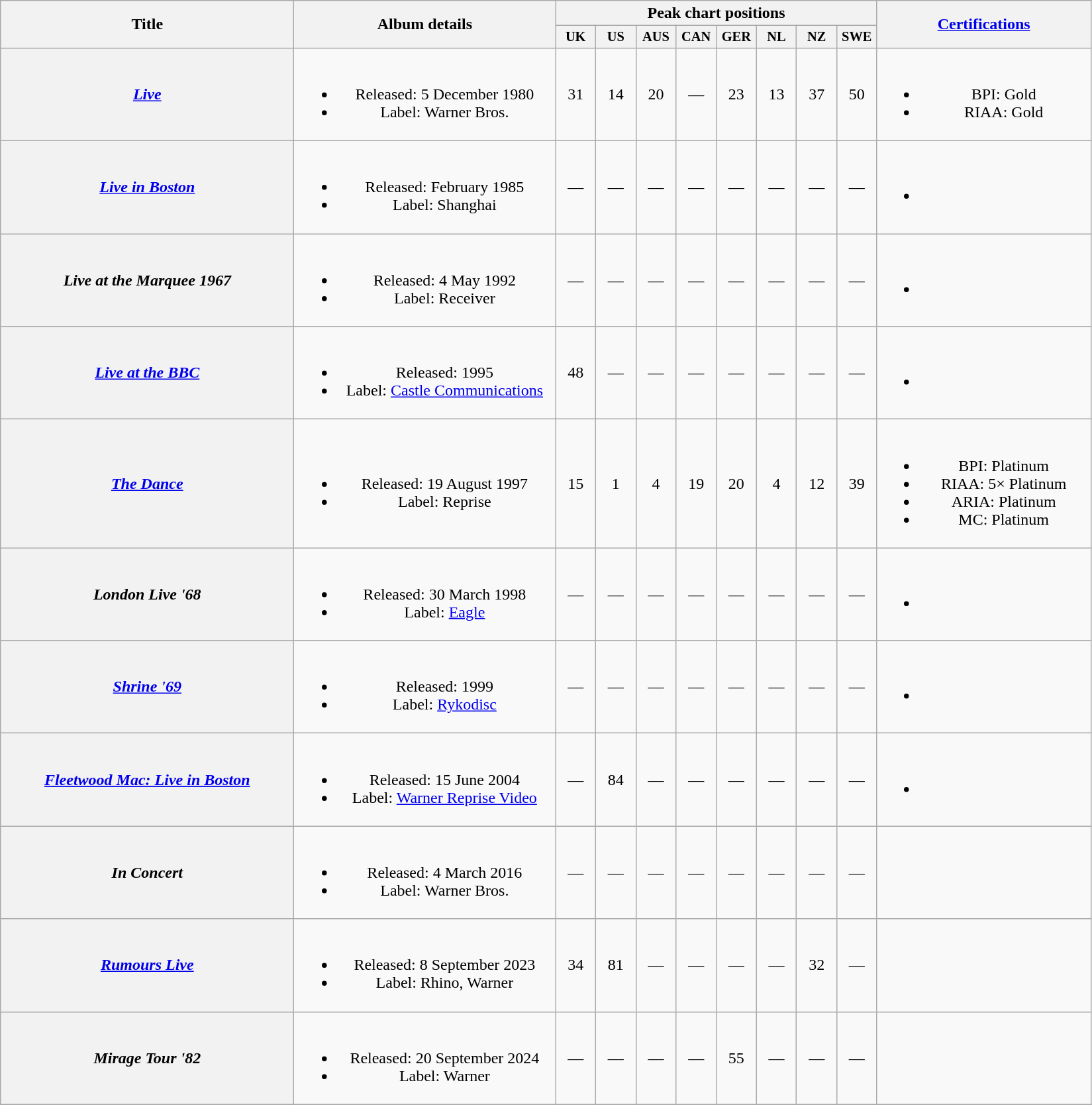<table class="wikitable plainrowheaders" style="text-align:center;" border="1">
<tr>
<th scope="col" rowspan="2" style="width:18em;">Title</th>
<th scope="col" rowspan="2" style="width:16em;">Album details</th>
<th scope="col" colspan="8">Peak chart positions</th>
<th scope="col" rowspan="2" style="width:13em;"><a href='#'>Certifications</a></th>
</tr>
<tr>
<th scope="col" style="width:2.5em;font-size:85%;">UK<br></th>
<th scope="col" style="width:2.5em;font-size:85%;">US<br></th>
<th scope="col" style="width:2.5em;font-size:85%;">AUS<br></th>
<th scope="col" style="width:2.5em;font-size:85%;">CAN<br></th>
<th scope="col" style="width:2.5em;font-size:85%;">GER<br></th>
<th scope="col" style="width:2.5em;font-size:85%;">NL<br></th>
<th scope="col" style="width:2.5em;font-size:85%;">NZ<br></th>
<th scope="col" style="width:2.5em;font-size:85%;">SWE<br></th>
</tr>
<tr>
<th scope="row"><em><a href='#'>Live</a></em></th>
<td><br><ul><li>Released: 5 December 1980</li><li>Label: Warner Bros.</li></ul></td>
<td>31</td>
<td>14</td>
<td>20</td>
<td>—</td>
<td>23</td>
<td>13</td>
<td>37</td>
<td>50</td>
<td><br><ul><li>BPI: Gold</li><li>RIAA: Gold</li></ul></td>
</tr>
<tr>
<th scope="row"><em><a href='#'>Live in Boston</a></em></th>
<td><br><ul><li>Released: February 1985</li><li>Label: Shanghai</li></ul></td>
<td>—</td>
<td>—</td>
<td>—</td>
<td>—</td>
<td>—</td>
<td>—</td>
<td>—</td>
<td>—</td>
<td><br><ul><li></li></ul></td>
</tr>
<tr>
<th scope="row"><em>Live at the Marquee 1967</em></th>
<td><br><ul><li>Released: 4 May 1992</li><li>Label: Receiver</li></ul></td>
<td>—</td>
<td>—</td>
<td>—</td>
<td>—</td>
<td>—</td>
<td>—</td>
<td>—</td>
<td>—</td>
<td><br><ul><li></li></ul></td>
</tr>
<tr>
<th scope="row"><em><a href='#'>Live at the BBC</a></em></th>
<td><br><ul><li>Released: 1995</li><li>Label: <a href='#'>Castle Communications</a></li></ul></td>
<td>48</td>
<td>—</td>
<td>—</td>
<td>—</td>
<td>—</td>
<td>—</td>
<td>—</td>
<td>—</td>
<td><br><ul><li></li></ul></td>
</tr>
<tr>
<th scope="row"><em><a href='#'>The Dance</a></em></th>
<td><br><ul><li>Released: 19 August 1997</li><li>Label: Reprise</li></ul></td>
<td>15</td>
<td>1</td>
<td>4</td>
<td>19</td>
<td>20</td>
<td>4</td>
<td>12</td>
<td>39</td>
<td><br><ul><li>BPI: Platinum</li><li>RIAA: 5× Platinum</li><li>ARIA: Platinum</li><li>MC: Platinum</li></ul></td>
</tr>
<tr>
<th scope="row"><em>London Live '68</em></th>
<td><br><ul><li>Released: 30 March 1998</li><li>Label: <a href='#'>Eagle</a></li></ul></td>
<td>—</td>
<td>—</td>
<td>—</td>
<td>—</td>
<td>—</td>
<td>—</td>
<td>—</td>
<td>—</td>
<td><br><ul><li></li></ul></td>
</tr>
<tr>
<th scope="row"><em><a href='#'>Shrine '69</a></em></th>
<td><br><ul><li>Released: 1999</li><li>Label: <a href='#'>Rykodisc</a></li></ul></td>
<td>—</td>
<td>—</td>
<td>—</td>
<td>—</td>
<td>—</td>
<td>—</td>
<td>—</td>
<td>—</td>
<td><br><ul><li></li></ul></td>
</tr>
<tr>
<th scope="row"><em><a href='#'>Fleetwood Mac: Live in Boston</a></em></th>
<td><br><ul><li>Released: 15 June 2004</li><li>Label: <a href='#'>Warner Reprise Video</a></li></ul></td>
<td>—</td>
<td>84</td>
<td>—</td>
<td>—</td>
<td>—</td>
<td>—</td>
<td>—</td>
<td>—</td>
<td><br><ul><li></li></ul></td>
</tr>
<tr>
<th scope="row"><em>In Concert</em></th>
<td><br><ul><li>Released: 4 March 2016</li><li>Label: Warner Bros.</li></ul></td>
<td>—</td>
<td>—</td>
<td>—</td>
<td>—</td>
<td>—</td>
<td>—</td>
<td>—</td>
<td>—</td>
<td></td>
</tr>
<tr>
<th scope="row"><em><a href='#'>Rumours Live</a></em></th>
<td><br><ul><li>Released: 8 September 2023</li><li>Label: Rhino, Warner</li></ul></td>
<td>34</td>
<td>81<br></td>
<td>—</td>
<td>—</td>
<td>—</td>
<td>—</td>
<td>32<br></td>
<td>—</td>
<td></td>
</tr>
<tr>
<th scope="row"><em>Mirage Tour '82</em></th>
<td><br><ul><li>Released: 20 September 2024</li><li>Label: Warner</li></ul></td>
<td>—</td>
<td>—</td>
<td>—</td>
<td>—</td>
<td>55</td>
<td>—</td>
<td>—</td>
<td>—</td>
<td></td>
</tr>
<tr>
</tr>
</table>
